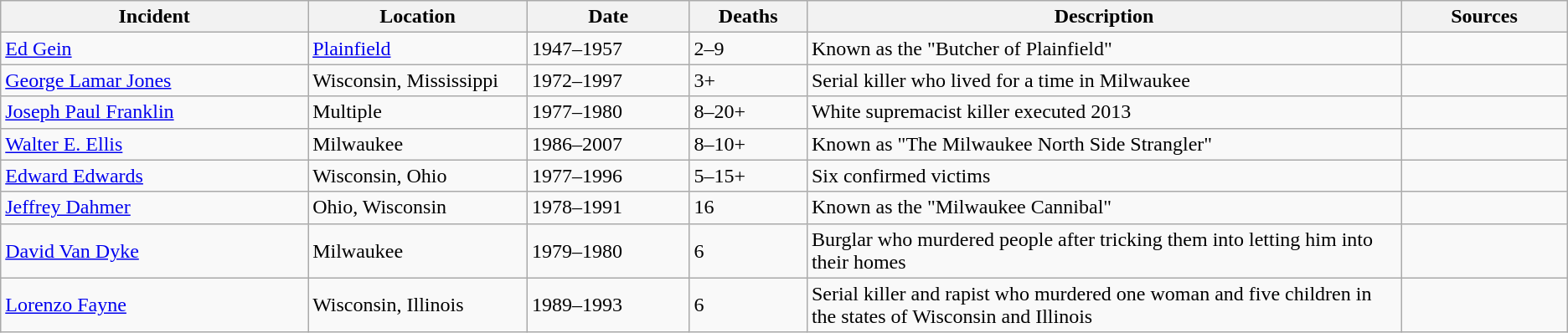<table class="wikitable sortable">
<tr>
<th width="300">Incident</th>
<th width="200">Location</th>
<th width="150">Date</th>
<th width="100">Deaths</th>
<th width="600">Description</th>
<th width="150">Sources</th>
</tr>
<tr>
<td><a href='#'>Ed Gein</a></td>
<td><a href='#'>Plainfield</a></td>
<td>1947–1957</td>
<td>2–9</td>
<td>Known as the "Butcher of Plainfield"</td>
<td></td>
</tr>
<tr>
<td><a href='#'>George Lamar Jones</a></td>
<td>Wisconsin, Mississippi</td>
<td>1972–1997</td>
<td>3+</td>
<td>Serial killer who lived for a time in Milwaukee</td>
<td></td>
</tr>
<tr>
<td><a href='#'>Joseph Paul Franklin</a></td>
<td>Multiple</td>
<td>1977–1980</td>
<td>8–20+</td>
<td>White supremacist killer executed 2013</td>
<td></td>
</tr>
<tr>
<td><a href='#'>Walter E. Ellis</a></td>
<td>Milwaukee</td>
<td>1986–2007</td>
<td>8–10+</td>
<td>Known as "The Milwaukee North Side Strangler"</td>
<td></td>
</tr>
<tr>
<td><a href='#'>Edward Edwards</a></td>
<td>Wisconsin, Ohio</td>
<td>1977–1996</td>
<td>5–15+</td>
<td>Six confirmed victims</td>
<td></td>
</tr>
<tr>
<td><a href='#'>Jeffrey Dahmer</a></td>
<td>Ohio, Wisconsin</td>
<td>1978–1991</td>
<td>16</td>
<td>Known as the "Milwaukee Cannibal"</td>
<td></td>
</tr>
<tr>
<td><a href='#'>David Van Dyke</a></td>
<td>Milwaukee</td>
<td>1979–1980</td>
<td>6</td>
<td>Burglar who murdered people after tricking them into letting him into their homes</td>
<td></td>
</tr>
<tr>
<td><a href='#'>Lorenzo Fayne</a></td>
<td>Wisconsin, Illinois</td>
<td>1989–1993</td>
<td>6</td>
<td>Serial killer and rapist who murdered one woman and five children in the states of Wisconsin and Illinois</td>
<td></td>
</tr>
</table>
